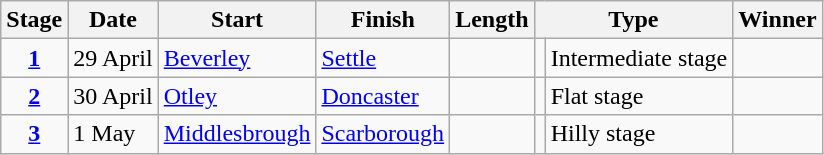<table class="wikitable">
<tr>
<th>Stage</th>
<th>Date</th>
<th>Start</th>
<th>Finish</th>
<th>Length</th>
<th colspan="2">Type</th>
<th>Winner</th>
</tr>
<tr>
<td style="text-align:center;"><strong><a href='#'>1</a></strong></td>
<td>29 April</td>
<td><a href='#'>Beverley</a></td>
<td><a href='#'>Settle</a></td>
<td></td>
<td></td>
<td>Intermediate stage</td>
<td></td>
</tr>
<tr>
<td style="text-align:center;"><strong><a href='#'>2</a></strong></td>
<td>30 April</td>
<td><a href='#'>Otley</a></td>
<td><a href='#'>Doncaster</a></td>
<td></td>
<td></td>
<td>Flat stage</td>
<td></td>
</tr>
<tr>
<td style="text-align:center;"><strong><a href='#'>3</a></strong></td>
<td>1 May</td>
<td><a href='#'>Middlesbrough</a></td>
<td><a href='#'>Scarborough</a></td>
<td></td>
<td></td>
<td>Hilly stage</td>
<td></td>
</tr>
</table>
